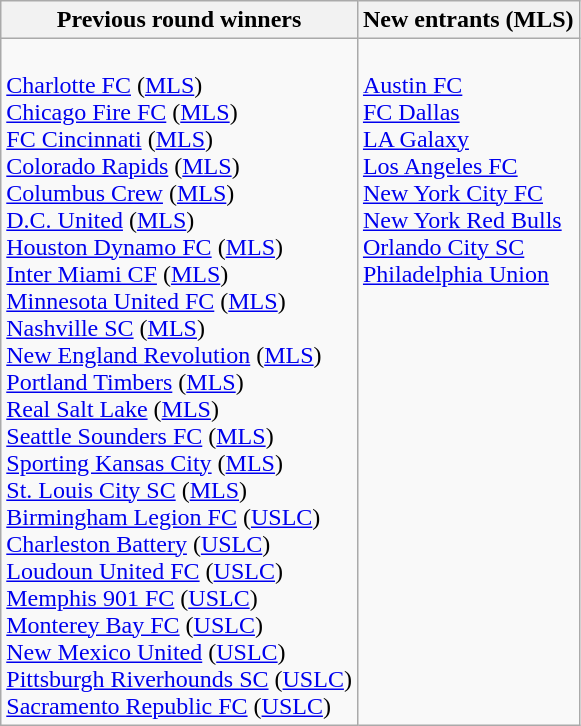<table class="wikitable">
<tr>
<th>Previous round winners</th>
<th>New entrants (MLS)</th>
</tr>
<tr valign=top>
<td><br><a href='#'>Charlotte FC</a> (<a href='#'>MLS</a>)<br>
<a href='#'>Chicago Fire FC</a> (<a href='#'>MLS</a>)<br>
<a href='#'>FC Cincinnati</a> (<a href='#'>MLS</a>)<br>
<a href='#'>Colorado Rapids</a> (<a href='#'>MLS</a>)<br>
<a href='#'>Columbus Crew</a> (<a href='#'>MLS</a>)<br>
<a href='#'>D.C. United</a> (<a href='#'>MLS</a>)<br>
<a href='#'>Houston Dynamo FC</a> (<a href='#'>MLS</a>)<br>
<a href='#'>Inter Miami CF</a> (<a href='#'>MLS</a>)<br>
<a href='#'>Minnesota United FC</a> (<a href='#'>MLS</a>)<br>
<a href='#'>Nashville SC</a> (<a href='#'>MLS</a>)<br>
<a href='#'>New England Revolution</a> (<a href='#'>MLS</a>)<br>
<a href='#'>Portland Timbers</a> (<a href='#'>MLS</a>)<br>
<a href='#'>Real Salt Lake</a> (<a href='#'>MLS</a>)<br>
<a href='#'>Seattle Sounders FC</a> (<a href='#'>MLS</a>)<br>
<a href='#'>Sporting Kansas City</a> (<a href='#'>MLS</a>)<br>
<a href='#'>St. Louis City SC</a> (<a href='#'>MLS</a>)<br>
<a href='#'>Birmingham Legion FC</a> (<a href='#'>USLC</a>)<br>
<a href='#'>Charleston Battery</a> (<a href='#'>USLC</a>)<br>
<a href='#'>Loudoun United FC</a> (<a href='#'>USLC</a>)<br>
<a href='#'>Memphis 901 FC</a> (<a href='#'>USLC</a>)<br>
<a href='#'>Monterey Bay FC</a> (<a href='#'>USLC</a>)<br>
<a href='#'>New Mexico United</a> (<a href='#'>USLC</a>)<br>
<a href='#'>Pittsburgh Riverhounds SC</a> (<a href='#'>USLC</a>)<br>
<a href='#'>Sacramento Republic FC</a> (<a href='#'>USLC</a>)<br></td>
<td><br><a href='#'>Austin FC</a><br>
<a href='#'>FC Dallas</a><br>
<a href='#'>LA Galaxy</a><br>
<a href='#'>Los Angeles FC</a><br>
<a href='#'>New York City FC</a><br>
<a href='#'>New York Red Bulls</a><br>
<a href='#'>Orlando City SC</a><br>
<a href='#'>Philadelphia Union</a></td>
</tr>
</table>
